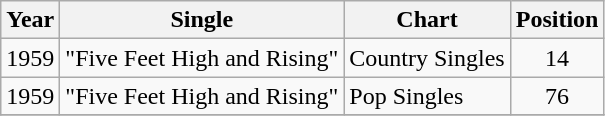<table class="wikitable">
<tr>
<th>Year</th>
<th>Single</th>
<th>Chart</th>
<th>Position</th>
</tr>
<tr>
<td>1959</td>
<td>"Five Feet High and Rising"</td>
<td>Country Singles</td>
<td align="center">14</td>
</tr>
<tr>
<td>1959</td>
<td>"Five Feet High and Rising"</td>
<td>Pop Singles</td>
<td align="center">76</td>
</tr>
<tr>
</tr>
</table>
